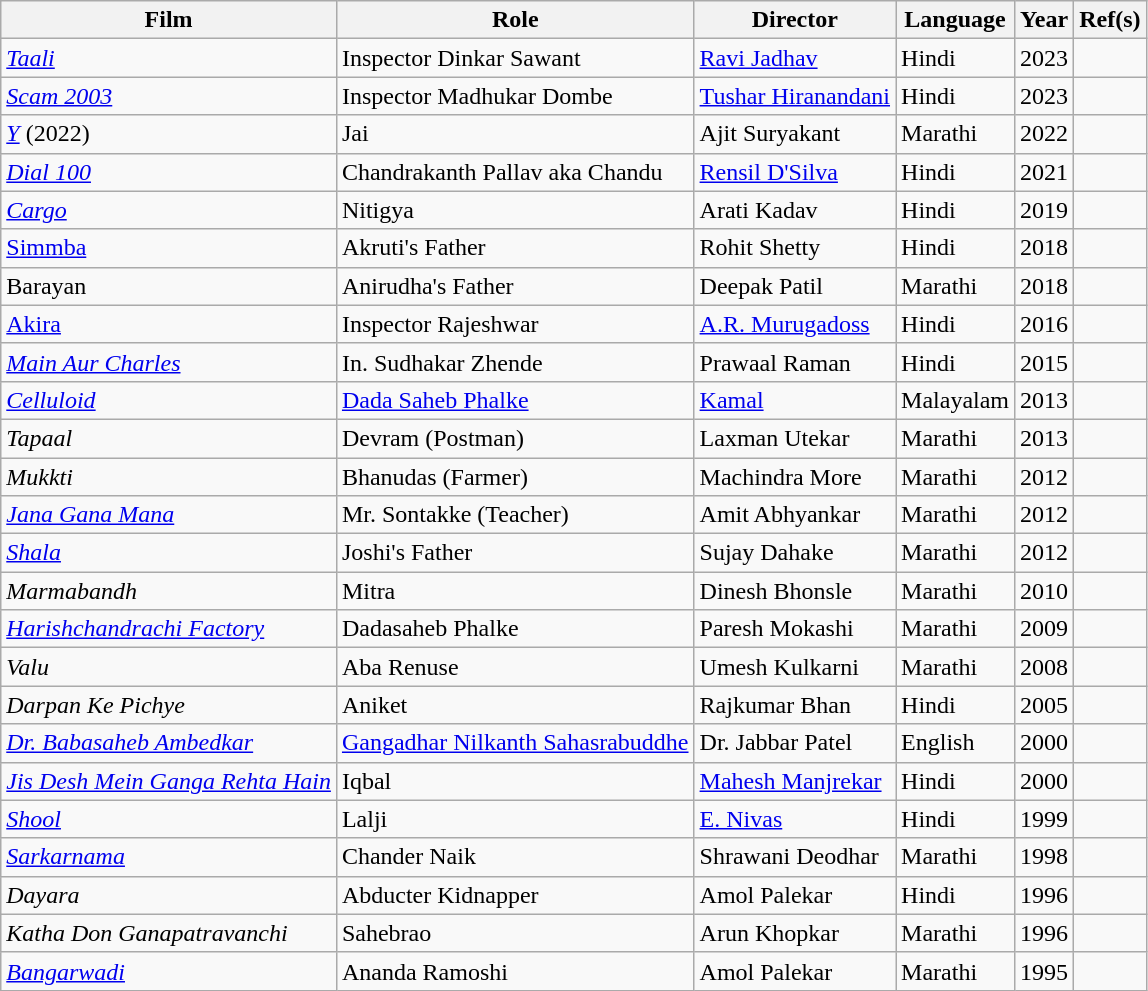<table class="wikitable sortable">
<tr>
<th>Film</th>
<th>Role</th>
<th>Director</th>
<th>Language</th>
<th>Year</th>
<th class="unsortable">Ref(s)</th>
</tr>
<tr>
<td><em><a href='#'>Taali</a></em></td>
<td>Inspector Dinkar Sawant</td>
<td><a href='#'>Ravi Jadhav</a></td>
<td>Hindi</td>
<td>2023</td>
<td></td>
</tr>
<tr>
<td><em><a href='#'>Scam 2003</a></em></td>
<td>Inspector Madhukar Dombe</td>
<td><a href='#'>Tushar Hiranandani</a></td>
<td>Hindi</td>
<td>2023</td>
<td></td>
</tr>
<tr>
<td><em><a href='#'>Y</a></em> (2022)</td>
<td>Jai</td>
<td>Ajit Suryakant</td>
<td>Marathi</td>
<td>2022</td>
<td></td>
</tr>
<tr>
<td><em><a href='#'>Dial 100</a></em></td>
<td>Chandrakanth Pallav aka Chandu</td>
<td><a href='#'>Rensil D'Silva</a></td>
<td>Hindi</td>
<td>2021</td>
<td></td>
</tr>
<tr>
<td><em><a href='#'>Cargo</a></em></td>
<td>Nitigya</td>
<td>Arati Kadav</td>
<td>Hindi</td>
<td>2019</td>
<td></td>
</tr>
<tr>
<td><a href='#'>Simmba</a></td>
<td>Akruti's Father</td>
<td>Rohit Shetty</td>
<td>Hindi</td>
<td>2018</td>
<td></td>
</tr>
<tr>
<td>Barayan</td>
<td>Anirudha's Father</td>
<td>Deepak Patil</td>
<td>Marathi</td>
<td>2018</td>
<td></td>
</tr>
<tr>
<td><a href='#'>Akira</a></td>
<td>Inspector Rajeshwar</td>
<td><a href='#'>A.R. Murugadoss</a></td>
<td>Hindi</td>
<td>2016</td>
<td></td>
</tr>
<tr>
<td><em><a href='#'>Main Aur Charles</a></em></td>
<td>In. Sudhakar Zhende</td>
<td>Prawaal Raman</td>
<td>Hindi</td>
<td>2015</td>
<td></td>
</tr>
<tr>
<td><em><a href='#'>Celluloid</a></em></td>
<td><a href='#'>Dada Saheb Phalke</a></td>
<td><a href='#'>Kamal</a></td>
<td>Malayalam</td>
<td>2013</td>
<td></td>
</tr>
<tr>
<td><em>Tapaal</em></td>
<td>Devram (Postman)</td>
<td>Laxman Utekar</td>
<td>Marathi</td>
<td>2013</td>
<td></td>
</tr>
<tr>
<td><em>Mukkti</em></td>
<td>Bhanudas (Farmer)</td>
<td>Machindra More</td>
<td>Marathi</td>
<td>2012</td>
<td></td>
</tr>
<tr>
<td><em><a href='#'>Jana Gana Mana</a></em></td>
<td>Mr. Sontakke (Teacher)</td>
<td>Amit Abhyankar</td>
<td>Marathi</td>
<td>2012</td>
<td></td>
</tr>
<tr>
<td><em><a href='#'>Shala</a></em></td>
<td>Joshi's Father</td>
<td>Sujay Dahake</td>
<td>Marathi</td>
<td>2012</td>
<td></td>
</tr>
<tr>
<td><em>Marmabandh</em></td>
<td>Mitra</td>
<td>Dinesh Bhonsle</td>
<td>Marathi</td>
<td>2010</td>
<td></td>
</tr>
<tr>
<td><em><a href='#'>Harishchandrachi Factory</a></em></td>
<td>Dadasaheb Phalke</td>
<td>Paresh Mokashi</td>
<td>Marathi</td>
<td>2009</td>
<td></td>
</tr>
<tr>
<td><em>Valu</em></td>
<td>Aba Renuse</td>
<td>Umesh Kulkarni</td>
<td>Marathi</td>
<td>2008</td>
<td></td>
</tr>
<tr>
<td><em>Darpan Ke Pichye</em></td>
<td>Aniket</td>
<td>Rajkumar Bhan</td>
<td>Hindi</td>
<td>2005</td>
<td></td>
</tr>
<tr>
<td><em><a href='#'>Dr. Babasaheb Ambedkar</a></em></td>
<td><a href='#'>Gangadhar Nilkanth Sahasrabuddhe</a></td>
<td>Dr. Jabbar Patel</td>
<td>English</td>
<td>2000</td>
<td></td>
</tr>
<tr>
<td><em><a href='#'>Jis Desh Mein Ganga Rehta Hain</a></em></td>
<td>Iqbal</td>
<td><a href='#'>Mahesh Manjrekar</a></td>
<td>Hindi</td>
<td>2000</td>
<td></td>
</tr>
<tr>
<td><em><a href='#'>Shool</a></em></td>
<td>Lalji</td>
<td><a href='#'>E. Nivas</a></td>
<td>Hindi</td>
<td>1999</td>
<td></td>
</tr>
<tr>
<td><em><a href='#'>Sarkarnama</a></em></td>
<td>Chander Naik</td>
<td>Shrawani Deodhar</td>
<td>Marathi</td>
<td>1998</td>
<td></td>
</tr>
<tr>
<td><em>Dayara</em></td>
<td>Abducter Kidnapper</td>
<td>Amol Palekar</td>
<td>Hindi</td>
<td>1996</td>
<td></td>
</tr>
<tr>
<td><em>Katha Don Ganapatravanchi</em></td>
<td>Sahebrao</td>
<td>Arun Khopkar</td>
<td>Marathi</td>
<td>1996</td>
<td></td>
</tr>
<tr>
<td><em><a href='#'>Bangarwadi</a></em></td>
<td>Ananda Ramoshi</td>
<td>Amol Palekar</td>
<td>Marathi</td>
<td>1995</td>
<td></td>
</tr>
</table>
